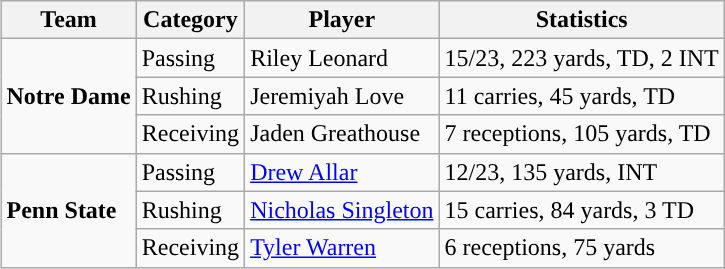<table class="wikitable" style="float: right;">
<tr>
<th>Team</th>
<th>Category</th>
<th>Player</th>
<th>Statistics</th>
</tr>
<tr>
<td rowspan=3><strong>Notre Dame</strong></td>
<td>Passing</td>
<td>Riley Leonard</td>
<td>15/23, 223 yards, TD, 2 INT</td>
</tr>
<tr>
<td>Rushing</td>
<td>Jeremiyah Love</td>
<td>11 carries, 45 yards, TD</td>
</tr>
<tr>
<td>Receiving</td>
<td>Jaden Greathouse</td>
<td>7 receptions, 105 yards, TD</td>
</tr>
<tr>
<td rowspan=3><strong>Penn State</strong></td>
<td>Passing</td>
<td><a href='#'>Drew Allar</a></td>
<td>12/23, 135 yards, INT</td>
</tr>
<tr>
<td>Rushing</td>
<td><a href='#'>Nicholas Singleton</a></td>
<td>15 carries, 84 yards, 3 TD</td>
</tr>
<tr>
<td>Receiving</td>
<td><a href='#'>Tyler Warren</a></td>
<td>6 receptions, 75 yards</td>
</tr>
</table>
